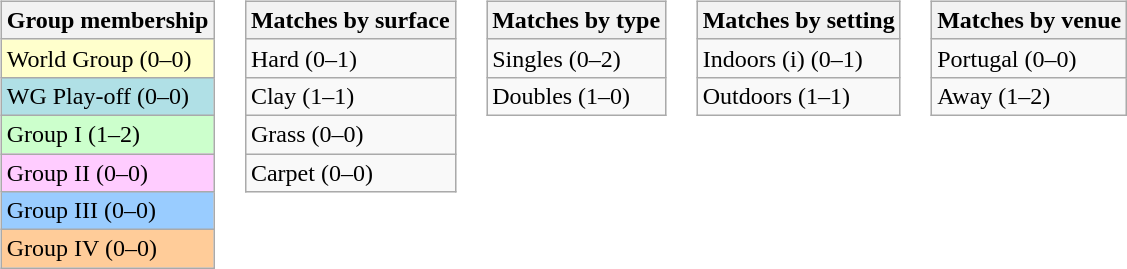<table>
<tr valign=top>
<td><br><table class=wikitable>
<tr>
<th>Group membership</th>
</tr>
<tr style="background:#ffc;">
<td>World Group (0–0)</td>
</tr>
<tr style="background:#B0E0E6;">
<td>WG Play-off (0–0)</td>
</tr>
<tr style="background:#cfc;">
<td>Group I (1–2)</td>
</tr>
<tr style="background:#fcf;">
<td>Group II (0–0)</td>
</tr>
<tr style="background:#9cf;">
<td>Group III (0–0)</td>
</tr>
<tr style="background:#fc9;">
<td>Group IV (0–0)</td>
</tr>
</table>
</td>
<td><br><table class=wikitable>
<tr>
<th>Matches by surface</th>
</tr>
<tr>
<td>Hard (0–1)</td>
</tr>
<tr>
<td>Clay (1–1)</td>
</tr>
<tr>
<td>Grass (0–0)</td>
</tr>
<tr>
<td>Carpet (0–0)</td>
</tr>
</table>
</td>
<td><br><table class=wikitable>
<tr>
<th>Matches by type</th>
</tr>
<tr>
<td>Singles (0–2)</td>
</tr>
<tr>
<td>Doubles (1–0)</td>
</tr>
</table>
</td>
<td><br><table class=wikitable>
<tr>
<th>Matches by setting</th>
</tr>
<tr>
<td>Indoors (i) (0–1)</td>
</tr>
<tr>
<td>Outdoors (1–1)</td>
</tr>
</table>
</td>
<td><br><table class=wikitable>
<tr>
<th>Matches by venue</th>
</tr>
<tr>
<td>Portugal (0–0)</td>
</tr>
<tr>
<td>Away (1–2)</td>
</tr>
</table>
</td>
</tr>
</table>
